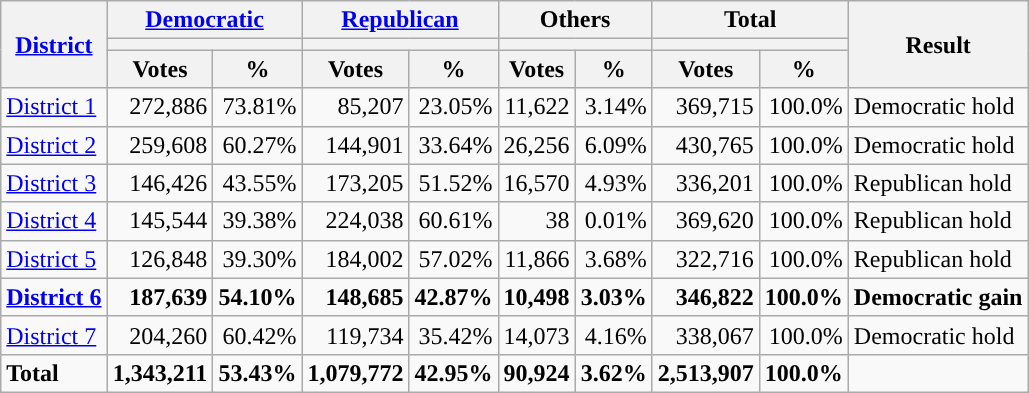<table class="wikitable plainrowheaders sortable" style="font-size:100%; text-align:right;">
<tr>
<th scope=col rowspan=3><a href='#'>District</a></th>
<th scope=col colspan=2><a href='#'>Democratic</a></th>
<th scope=col colspan=2><a href='#'>Republican</a></th>
<th scope=col colspan=2>Others</th>
<th scope=col colspan=2>Total</th>
<th scope=col rowspan=3>Result</th>
</tr>
<tr>
<th scope=col colspan=2 style="background:"></th>
<th scope=col colspan=2 style="background:"></th>
<th scope=col colspan=2></th>
<th scope=col colspan=2></th>
</tr>
<tr>
<th scope=col data-sort-type="number">Votes</th>
<th scope=col data-sort-type="number">%</th>
<th scope=col data-sort-type="number">Votes</th>
<th scope=col data-sort-type="number">%</th>
<th scope=col data-sort-type="number">Votes</th>
<th scope=col data-sort-type="number">%</th>
<th scope=col data-sort-type="number">Votes</th>
<th scope=col data-sort-type="number">%</th>
</tr>
<tr>
<td align=left><a href='#'>District 1</a></td>
<td>272,886</td>
<td>73.81%</td>
<td>85,207</td>
<td>23.05%</td>
<td>11,622</td>
<td>3.14%</td>
<td>369,715</td>
<td>100.0%</td>
<td align=left>Democratic hold</td>
</tr>
<tr>
<td align=left><a href='#'>District 2</a></td>
<td>259,608</td>
<td>60.27%</td>
<td>144,901</td>
<td>33.64%</td>
<td>26,256</td>
<td>6.09%</td>
<td>430,765</td>
<td>100.0%</td>
<td align=left>Democratic hold</td>
</tr>
<tr>
<td align=left><a href='#'>District 3</a></td>
<td>146,426</td>
<td>43.55%</td>
<td>173,205</td>
<td>51.52%</td>
<td>16,570</td>
<td>4.93%</td>
<td>336,201</td>
<td>100.0%</td>
<td align=left>Republican hold</td>
</tr>
<tr>
<td align=left><a href='#'>District 4</a></td>
<td>145,544</td>
<td>39.38%</td>
<td>224,038</td>
<td>60.61%</td>
<td>38</td>
<td>0.01%</td>
<td>369,620</td>
<td>100.0%</td>
<td align=left>Republican hold</td>
</tr>
<tr>
<td align=left><a href='#'>District 5</a></td>
<td>126,848</td>
<td>39.30%</td>
<td>184,002</td>
<td>57.02%</td>
<td>11,866</td>
<td>3.68%</td>
<td>322,716</td>
<td>100.0%</td>
<td align=left>Republican hold</td>
</tr>
<tr>
<td align=left><strong><a href='#'>District 6</a></strong></td>
<td><strong>187,639</strong></td>
<td><strong>54.10%</strong></td>
<td><strong>148,685</strong></td>
<td><strong>42.87%</strong></td>
<td><strong>10,498</strong></td>
<td><strong>3.03%</strong></td>
<td><strong>346,822</strong></td>
<td><strong>100.0%</strong></td>
<td align=left><strong>Democratic gain</strong></td>
</tr>
<tr>
<td align=left><a href='#'>District 7</a></td>
<td>204,260</td>
<td>60.42%</td>
<td>119,734</td>
<td>35.42%</td>
<td>14,073</td>
<td>4.16%</td>
<td>338,067</td>
<td>100.0%</td>
<td align=left>Democratic hold</td>
</tr>
<tr class="sortbottom" style="font-weight:bold">
<td align=left>Total</td>
<td>1,343,211</td>
<td>53.43%</td>
<td>1,079,772</td>
<td>42.95%</td>
<td>90,924</td>
<td>3.62%</td>
<td>2,513,907</td>
<td>100.0%</td>
<td></td>
</tr>
</table>
